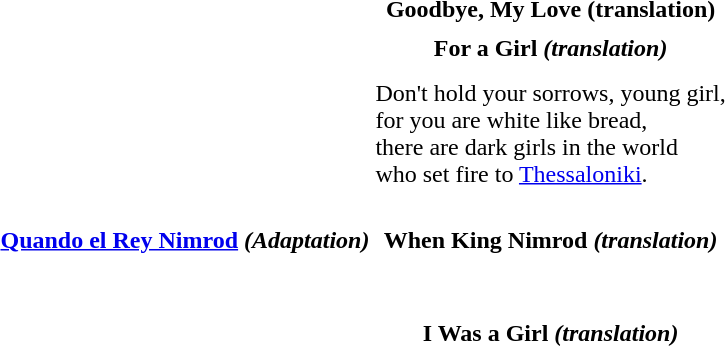<table>
<tr>
<th></th>
<th>Goodbye, My Love (translation)</th>
</tr>
<tr>
<td></td>
<td></td>
</tr>
<tr>
<th></th>
<th>For a Girl <em>(translation)</em></th>
</tr>
<tr>
<td></td>
<td></td>
</tr>
<tr>
<td></td>
<td></td>
</tr>
<tr>
<td></td>
<td>Don't hold your sorrows, young girl,<br>for you are white like bread,<br>there are dark girls in the world<br>who set fire to <a href='#'>Thessaloniki</a>.</td>
</tr>
<tr>
<td> </td>
</tr>
<tr>
<th><a href='#'>Quando el Rey Nimrod</a> <em>(Adaptation)</em></th>
<th>When King Nimrod <em>(translation)</em></th>
</tr>
<tr>
<td></td>
<td></td>
</tr>
<tr>
<td></td>
<td></td>
</tr>
<tr>
<td></td>
<td></td>
</tr>
<tr>
<td></td>
<td></td>
</tr>
<tr>
<td></td>
<td></td>
</tr>
<tr>
<td></td>
<td></td>
</tr>
<tr>
<td></td>
<td></td>
</tr>
<tr>
<td></td>
<td></td>
</tr>
<tr>
<td></td>
<td></td>
</tr>
<tr>
<td></td>
<td></td>
</tr>
<tr>
<th></th>
<th>I Was a Girl <em>(translation)</em></th>
</tr>
<tr>
<td></td>
<td></td>
</tr>
<tr>
<td> </td>
</tr>
<tr>
</tr>
</table>
